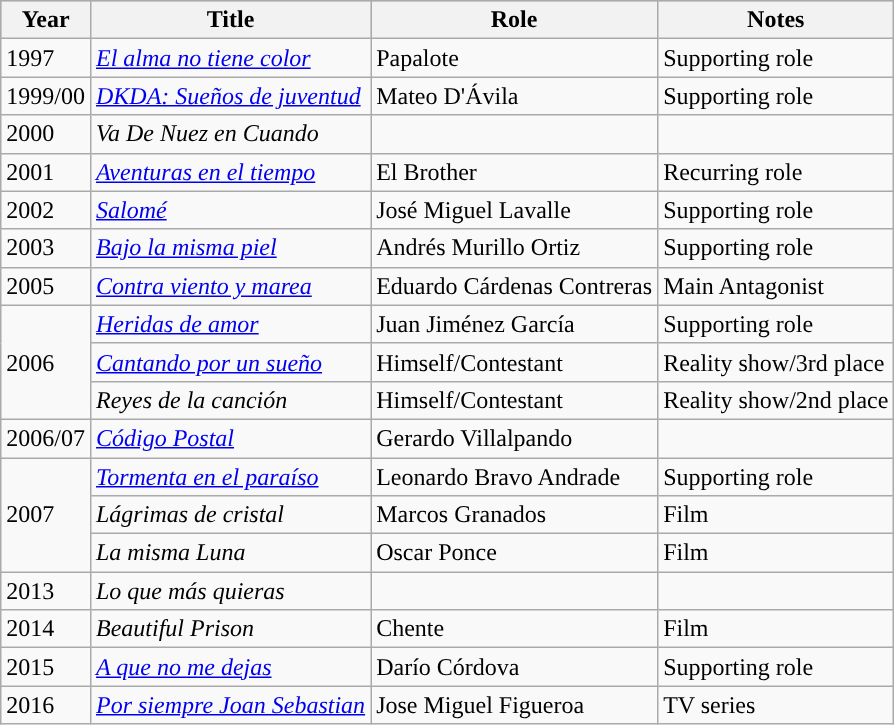<table class="wikitable">
<tr style="background:#b0c4de;">
<th>Year</th>
<th>Title</th>
<th>Role</th>
<th>Notes</th>
</tr>
<tr>
<td>1997</td>
<td><em><a href='#'>El alma no tiene color</a></em></td>
<td>Papalote</td>
<td>Supporting role</td>
</tr>
<tr>
<td>1999/00</td>
<td><em><a href='#'>DKDA: Sueños de juventud</a></em></td>
<td>Mateo D'Ávila</td>
<td>Supporting role</td>
</tr>
<tr>
<td>2000</td>
<td><em>Va De Nuez en Cuando</em></td>
<td></td>
<td></td>
</tr>
<tr>
<td>2001</td>
<td><em><a href='#'>Aventuras en el tiempo</a></em></td>
<td>El Brother</td>
<td>Recurring role</td>
</tr>
<tr>
<td>2002</td>
<td><em><a href='#'>Salomé</a></em></td>
<td>José Miguel Lavalle</td>
<td>Supporting role</td>
</tr>
<tr>
<td>2003</td>
<td><em><a href='#'>Bajo la misma piel</a></em></td>
<td>Andrés Murillo Ortiz</td>
<td>Supporting role</td>
</tr>
<tr>
<td>2005</td>
<td><em><a href='#'>Contra viento y marea</a></em></td>
<td>Eduardo Cárdenas Contreras</td>
<td>Main Antagonist</td>
</tr>
<tr>
<td rowspan=3>2006</td>
<td><em><a href='#'>Heridas de amor</a></em></td>
<td>Juan Jiménez García</td>
<td>Supporting role</td>
</tr>
<tr>
<td><em><a href='#'>Cantando por un sueño</a></em></td>
<td>Himself/Contestant</td>
<td>Reality show/3rd place</td>
</tr>
<tr>
<td><em>Reyes de la canción</em></td>
<td>Himself/Contestant</td>
<td>Reality show/2nd place</td>
</tr>
<tr>
<td>2006/07</td>
<td><em><a href='#'>Código Postal</a></em></td>
<td>Gerardo Villalpando</td>
<td></td>
</tr>
<tr>
<td rowspan=3>2007</td>
<td><em><a href='#'>Tormenta en el paraíso</a></em></td>
<td>Leonardo Bravo Andrade</td>
<td>Supporting role</td>
</tr>
<tr>
<td><em>Lágrimas de cristal</em></td>
<td>Marcos Granados</td>
<td>Film</td>
</tr>
<tr>
<td><em>La misma Luna</em></td>
<td>Oscar Ponce</td>
<td>Film</td>
</tr>
<tr>
<td>2013</td>
<td><em>Lo que más quieras</em></td>
<td></td>
<td></td>
</tr>
<tr>
<td>2014</td>
<td><em>Beautiful Prison</em></td>
<td>Chente</td>
<td>Film</td>
</tr>
<tr>
<td>2015</td>
<td><em><a href='#'>A que no me dejas</a></em></td>
<td>Darío Córdova</td>
<td>Supporting role</td>
</tr>
<tr>
<td>2016</td>
<td><em><a href='#'>Por siempre Joan Sebastian</a></em></td>
<td>Jose Miguel Figueroa</td>
<td>TV series</td>
</tr>
</table>
